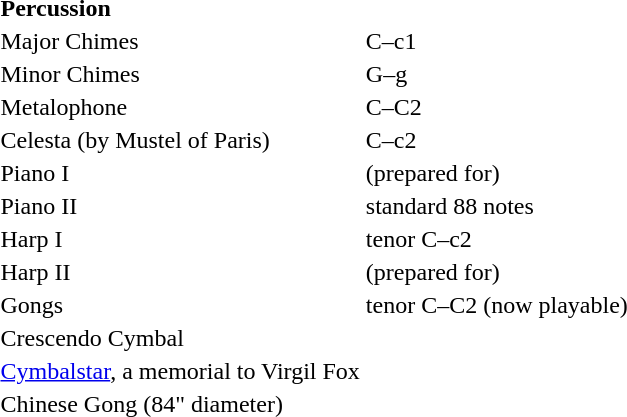<table border="0" cellspacing="0" cellpadding="10" style="border-collapse:collapse;">
<tr>
<td style="vertical-align:top"><br><table border="0">
<tr>
<td colspan=2><strong>Percussion</strong><br></td>
</tr>
<tr>
<td>Major Chimes</td>
<td>C–c1</td>
</tr>
<tr>
<td>Minor Chimes</td>
<td>G–g</td>
</tr>
<tr>
<td>Metalophone</td>
<td>C–C2</td>
</tr>
<tr>
<td>Celesta (by Mustel of Paris)</td>
<td>C–c2</td>
</tr>
<tr>
<td>Piano I</td>
<td>(prepared for)</td>
</tr>
<tr>
<td>Piano II</td>
<td>standard 88 notes</td>
</tr>
<tr>
<td>Harp I</td>
<td>tenor C–c2</td>
</tr>
<tr>
<td>Harp II</td>
<td>(prepared for)</td>
</tr>
<tr>
<td>Gongs</td>
<td>tenor C–C2 (now playable)</td>
</tr>
<tr>
<td>Crescendo Cymbal</td>
<td></td>
</tr>
<tr>
<td><a href='#'>Cymbalstar</a>, a memorial to Virgil Fox</td>
<td></td>
</tr>
<tr>
<td>Chinese Gong (84" diameter)</td>
</tr>
</table>
</td>
</tr>
</table>
